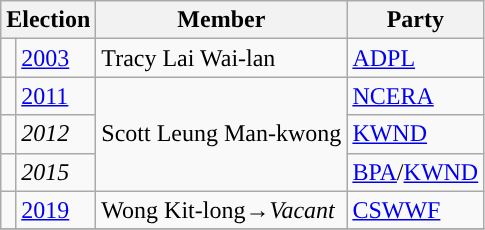<table class="wikitable">
<tr>
<th colspan="2">Election</th>
<th>Member</th>
<th>Party</th>
</tr>
<tr>
<td style="background-color: "></td>
<td><a href='#'>2003</a></td>
<td>Tracy Lai Wai-lan</td>
<td><a href='#'>ADPL</a></td>
</tr>
<tr>
<td style="background-color:"></td>
<td><a href='#'>2011</a></td>
<td rowspan=3>Scott Leung Man-kwong</td>
<td><a href='#'>NCERA</a></td>
</tr>
<tr>
<td style="background-color: "></td>
<td><em>2012</em></td>
<td><a href='#'>KWND</a></td>
</tr>
<tr>
<td style="background-color: "></td>
<td><em>2015</em></td>
<td><a href='#'>BPA</a>/<a href='#'>KWND</a></td>
</tr>
<tr>
<td style="background-color: "></td>
<td><a href='#'>2019</a></td>
<td>Wong Kit-long→<em>Vacant</em></td>
<td><a href='#'>CSWWF</a></td>
</tr>
<tr>
</tr>
</table>
